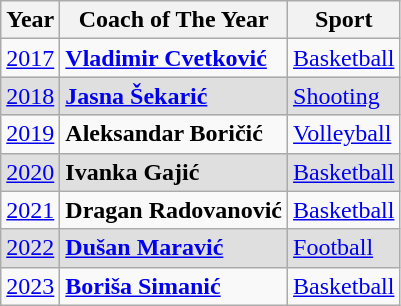<table class="wikitable">
<tr>
<th><strong>Year</strong></th>
<th><strong>Coach of The Year</strong></th>
<th><strong>Sport</strong></th>
</tr>
<tr>
<td><a href='#'>2017</a></td>
<td><strong><a href='#'>Vladimir Cvetković</a></strong></td>
<td> <a href='#'>Basketball</a></td>
</tr>
<tr bgcolor=#DFDFDF>
<td><a href='#'>2018</a></td>
<td><strong><a href='#'>Jasna Šekarić</a></strong></td>
<td> <a href='#'>Shooting</a></td>
</tr>
<tr>
<td><a href='#'>2019</a></td>
<td><strong>Aleksandar Boričić</strong></td>
<td> <a href='#'>Volleyball</a></td>
</tr>
<tr bgcolor=#DFDFDF>
<td><a href='#'>2020</a></td>
<td><strong>Ivanka Gajić</strong></td>
<td> <a href='#'>Basketball</a></td>
</tr>
<tr>
<td><a href='#'>2021</a></td>
<td><strong>Dragan Radovanović</strong></td>
<td> <a href='#'>Basketball</a></td>
</tr>
<tr bgcolor=#DFDFDF>
<td><a href='#'>2022</a></td>
<td><strong><a href='#'>Dušan Maravić</a></strong></td>
<td> <a href='#'>Football</a></td>
</tr>
<tr>
<td><a href='#'>2023</a></td>
<td><strong><a href='#'>Boriša Simanić</a></strong></td>
<td> <a href='#'>Basketball</a></td>
</tr>
</table>
